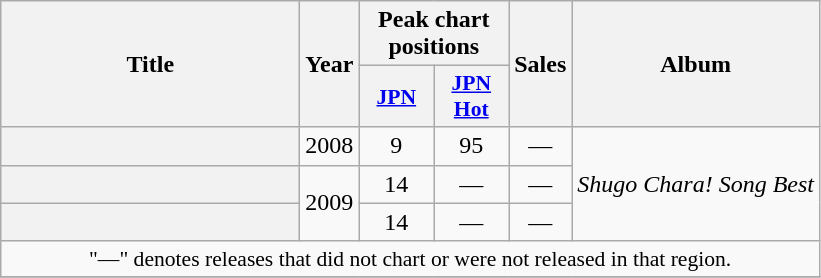<table class="wikitable plainrowheaders" style="text-align:center;">
<tr>
<th scope="col" rowspan="2" style="width:12em;">Title</th>
<th scope="col" rowspan="2">Year</th>
<th scope="col" colspan="2">Peak chart positions</th>
<th scope="col" rowspan="2">Sales</th>
<th scope="col" rowspan="2">Album</th>
</tr>
<tr>
<th scope="col" style="width:3em;font-size:90%;"><a href='#'>JPN</a><br></th>
<th scope="col" style="width:3em;font-size:90%;"><a href='#'>JPN<br>Hot</a><br></th>
</tr>
<tr>
<th scope="row"></th>
<td>2008</td>
<td>9</td>
<td>95</td>
<td>—</td>
<td rowspan="3"><em>Shugo Chara! Song Best</em></td>
</tr>
<tr>
<th scope="row"></th>
<td rowspan="2">2009</td>
<td>14</td>
<td>—</td>
<td>—</td>
</tr>
<tr>
<th scope="row"></th>
<td>14</td>
<td>—</td>
<td>—</td>
</tr>
<tr>
<td colspan="6" style="font-size:90%;">"—" denotes releases that did not chart or were not released in that region.</td>
</tr>
<tr>
</tr>
</table>
